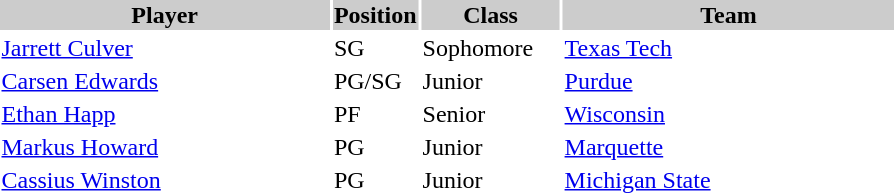<table style="width:600px" "border:'1' 'solid' 'gray' ">
<tr>
<th style="background:#ccc; width:40%;">Player</th>
<th style="background:#ccc; width:4%;">Position</th>
<th style="background:#ccc; width:16%;">Class</th>
<th style="background:#ccc; width:40%;">Team</th>
</tr>
<tr>
<td><a href='#'>Jarrett Culver</a></td>
<td>SG</td>
<td>Sophomore</td>
<td><a href='#'>Texas Tech</a></td>
</tr>
<tr>
<td><a href='#'>Carsen Edwards</a></td>
<td>PG/SG</td>
<td>Junior</td>
<td><a href='#'>Purdue</a></td>
</tr>
<tr>
<td><a href='#'>Ethan Happ</a></td>
<td>PF</td>
<td>Senior</td>
<td><a href='#'>Wisconsin</a></td>
</tr>
<tr>
<td><a href='#'>Markus Howard</a></td>
<td>PG</td>
<td>Junior</td>
<td><a href='#'>Marquette</a></td>
</tr>
<tr>
<td><a href='#'>Cassius Winston</a></td>
<td>PG</td>
<td>Junior</td>
<td><a href='#'>Michigan State</a></td>
</tr>
</table>
